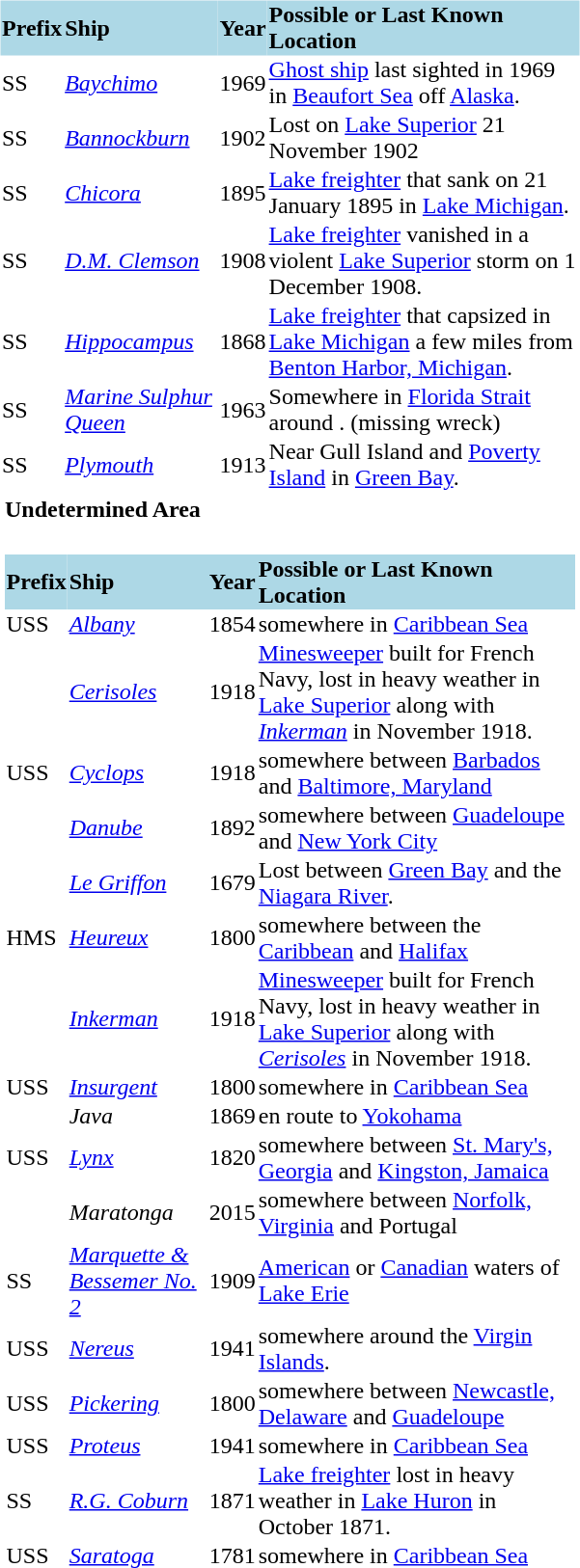<table class="collapsible collapsed" style="text-align: left; margin-bottom: 0;">
<tr>
<th style="width:400px;"><strong></strong></th>
</tr>
<tr>
<td><br><table class="sortable" style="margin-bottom: 0;" cellpadding="1" cellspacing="0">
<tr>
<th style="background:#ADD8E6;"><strong>Prefix</strong></th>
<th style="background:#ADD8E6;"><strong>Ship</strong></th>
<th style="background:#ADD8E6;"><strong>Year</strong></th>
<th style="background:#ADD8E6;" class="unsortable">Possible or Last Known Location</th>
</tr>
<tr>
<td>SS</td>
<td><em><a href='#'>Baychimo</a></em></td>
<td style="text-align:center;">1969</td>
<td><a href='#'>Ghost ship</a> last sighted in 1969 in <a href='#'>Beaufort Sea</a> off <a href='#'>Alaska</a>.</td>
</tr>
<tr>
<td>SS</td>
<td><em><a href='#'>Bannockburn</a></em></td>
<td style="text-align:center;">1902</td>
<td>Lost on <a href='#'>Lake Superior</a> 21 November 1902</td>
</tr>
<tr>
<td>SS</td>
<td><em><a href='#'>Chicora</a></em></td>
<td style="text-align:center;">1895</td>
<td><a href='#'>Lake freighter</a> that sank on 21 January 1895 in <a href='#'>Lake Michigan</a>.</td>
</tr>
<tr>
<td>SS</td>
<td><em><a href='#'>D.M. Clemson</a></em></td>
<td style="text-align:center;">1908</td>
<td><a href='#'>Lake freighter</a> vanished in a violent <a href='#'>Lake Superior</a> storm on 1 December 1908.</td>
</tr>
<tr>
<td>SS</td>
<td><em><a href='#'>Hippocampus</a></em></td>
<td style="text-align:center;">1868</td>
<td><a href='#'>Lake freighter</a> that capsized in <a href='#'>Lake Michigan</a> a few miles from <a href='#'>Benton Harbor, Michigan</a>.</td>
</tr>
<tr>
<td>SS</td>
<td><a href='#'><em>Marine Sulphur Queen</em></a></td>
<td style="text-align:center;">1963</td>
<td>Somewhere in <a href='#'>Florida Strait</a> around . (missing wreck)</td>
</tr>
<tr>
<td>SS</td>
<td><em><a href='#'>Plymouth</a></em></td>
<td style="text-align:center;">1913</td>
<td>Near Gull Island and <a href='#'>Poverty Island</a> in <a href='#'>Green Bay</a>.</td>
</tr>
</table>
<table class="collapsible collapsed" style="text-align: left; margin-bottom: 0;">
<tr>
<th style="width:400px;"><strong>Undetermined Area</strong></th>
</tr>
<tr>
<td><br><table class="sortable" style="margin-bottom: 0;" cellpadding="1" cellspacing="0">
<tr>
<th style="background:#ADD8E6;"><strong>Prefix</strong></th>
<th style="background:#ADD8E6;"><strong>Ship</strong></th>
<th style="background:#ADD8E6;"><strong>Year</strong></th>
<th style="background:#ADD8E6;" class="unsortable">Possible or Last Known Location</th>
</tr>
<tr>
<td>USS</td>
<td><a href='#'><em>Albany</em></a></td>
<td style="text-align:center;">1854</td>
<td>somewhere in <a href='#'>Caribbean Sea</a></td>
</tr>
<tr>
<td></td>
<td><em><a href='#'>Cerisoles</a></em></td>
<td style="text-align:center;">1918</td>
<td><a href='#'>Minesweeper</a> built for French Navy, lost in heavy weather in <a href='#'>Lake Superior</a> along with <em><a href='#'>Inkerman</a></em> in November 1918.</td>
</tr>
<tr>
<td>USS</td>
<td><a href='#'><em>Cyclops</em></a></td>
<td style="text-align:center;">1918</td>
<td>somewhere between <a href='#'>Barbados</a> and <a href='#'>Baltimore, Maryland</a></td>
</tr>
<tr>
<td></td>
<td><a href='#'><em>Danube</em></a></td>
<td style="text-align:center;">1892</td>
<td>somewhere between <a href='#'>Guadeloupe</a> and <a href='#'>New York City</a></td>
</tr>
<tr>
<td></td>
<td><em><a href='#'>Le Griffon</a></em></td>
<td style="text-align:center;">1679</td>
<td>Lost between <a href='#'>Green Bay</a> and the <a href='#'>Niagara River</a>.</td>
</tr>
<tr>
<td>HMS</td>
<td><a href='#'><em>Heureux</em></a></td>
<td style="text-align:center;">1800</td>
<td>somewhere between the <a href='#'>Caribbean</a> and <a href='#'>Halifax</a></td>
</tr>
<tr>
<td></td>
<td><em><a href='#'>Inkerman</a></em></td>
<td style="text-align:center;">1918</td>
<td><a href='#'>Minesweeper</a> built for French Navy, lost in heavy weather in <a href='#'>Lake Superior</a> along with <em><a href='#'>Cerisoles</a></em> in November 1918.</td>
</tr>
<tr>
<td>USS</td>
<td><a href='#'><em>Insurgent</em></a></td>
<td style="text-align:center;">1800</td>
<td>somewhere in <a href='#'>Caribbean Sea</a></td>
</tr>
<tr>
<td></td>
<td><em>Java</em></td>
<td style="text-align:center;">1869</td>
<td>en route to <a href='#'>Yokohama</a></td>
</tr>
<tr>
<td>USS</td>
<td><a href='#'><em>Lynx</em></a></td>
<td style="text-align:center;">1820</td>
<td>somewhere between <a href='#'>St. Mary's, Georgia</a> and <a href='#'>Kingston, Jamaica</a></td>
</tr>
<tr>
<td></td>
<td><em>Maratonga</em></td>
<td style="text-align:center;">2015</td>
<td>somewhere between <a href='#'>Norfolk, Virginia</a> and Portugal</td>
</tr>
<tr>
<td>SS</td>
<td><em><a href='#'>Marquette & Bessemer No. 2</a></em></td>
<td style="text-align:center;">1909</td>
<td><a href='#'>American</a> or <a href='#'>Canadian</a> waters of <a href='#'>Lake Erie</a></td>
</tr>
<tr>
<td>USS</td>
<td><a href='#'><em>Nereus</em></a></td>
<td style="text-align:center;">1941</td>
<td>somewhere around the <a href='#'>Virgin Islands</a>.</td>
</tr>
<tr>
<td>USS</td>
<td><a href='#'><em>Pickering</em></a></td>
<td style="text-align:center;">1800</td>
<td>somewhere between <a href='#'>Newcastle, Delaware</a> and <a href='#'>Guadeloupe</a></td>
</tr>
<tr>
<td>USS</td>
<td><a href='#'><em>Proteus</em></a></td>
<td style="text-align:center;">1941</td>
<td>somewhere in <a href='#'>Caribbean Sea</a></td>
</tr>
<tr>
<td>SS</td>
<td><em><a href='#'>R.G. Coburn</a></em></td>
<td style="text-align:center;">1871</td>
<td><a href='#'>Lake freighter</a> lost in heavy weather in <a href='#'>Lake Huron</a> in October 1871.</td>
</tr>
<tr>
<td>USS</td>
<td><a href='#'><em>Saratoga</em></a></td>
<td style="text-align:center;">1781</td>
<td>somewhere in <a href='#'>Caribbean Sea</a></td>
</tr>
</table>
</td>
</tr>
</table>
</td>
</tr>
</table>
